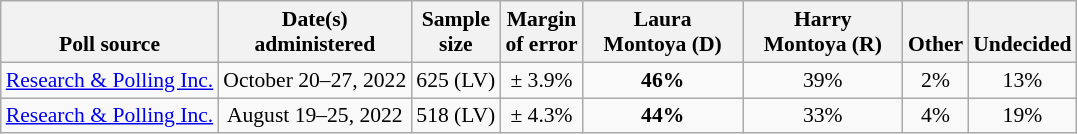<table class="wikitable" style="font-size:90%;text-align:center;">
<tr valign=bottom>
<th>Poll source</th>
<th>Date(s)<br>administered</th>
<th>Sample<br>size</th>
<th>Margin<br>of error</th>
<th style="width:100px;">Laura<br>Montoya (D)</th>
<th style="width:100px;">Harry<br>Montoya (R)</th>
<th>Other</th>
<th>Undecided</th>
</tr>
<tr>
<td style="text-align:left;"><a href='#'>Research & Polling Inc.</a></td>
<td>October 20–27, 2022</td>
<td>625 (LV)</td>
<td>± 3.9%</td>
<td><strong>46%</strong></td>
<td>39%</td>
<td>2%</td>
<td>13%</td>
</tr>
<tr>
<td style="text-align:left;"><a href='#'>Research & Polling Inc.</a></td>
<td>August 19–25, 2022</td>
<td>518 (LV)</td>
<td>± 4.3%</td>
<td><strong>44%</strong></td>
<td>33%</td>
<td>4%</td>
<td>19%</td>
</tr>
</table>
